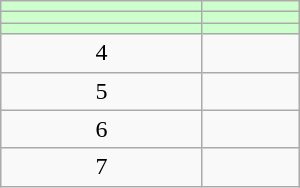<table class="wikitable" width="200px">
<tr bgcolor=#ccffcc>
<td align=center></td>
<td></td>
</tr>
<tr bgcolor=#ccffcc>
<td align=center></td>
<td></td>
</tr>
<tr bgcolor=#ccffcc>
<td align=center></td>
<td></td>
</tr>
<tr>
<td align=center>4</td>
<td></td>
</tr>
<tr>
<td align=center>5</td>
<td></td>
</tr>
<tr>
<td align=center>6</td>
<td></td>
</tr>
<tr>
<td align=center>7</td>
<td></td>
</tr>
</table>
